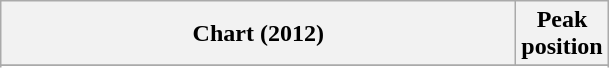<table class="wikitable plainrowheaders sortable" style="text-align:center">
<tr>
<th scope="col" style="width:21em">Chart (2012)</th>
<th scope="col">Peak<br>position</th>
</tr>
<tr>
</tr>
<tr>
</tr>
<tr>
</tr>
</table>
